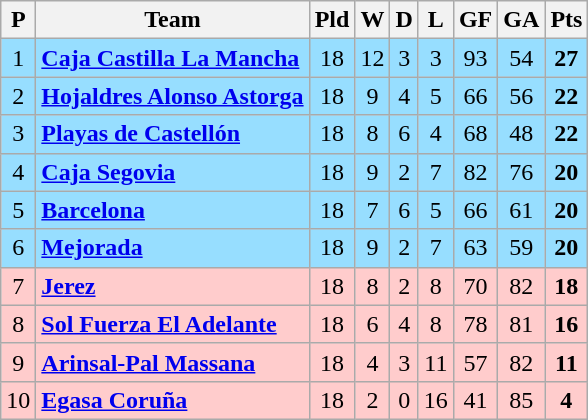<table class="wikitable sortable" style="text-align: center;">
<tr>
<th align="center">P</th>
<th align="center">Team</th>
<th align="center">Pld</th>
<th align="center">W</th>
<th align="center">D</th>
<th align="center">L</th>
<th align="center">GF</th>
<th align="center">GA</th>
<th align="center">Pts</th>
</tr>
<tr ! style="background:#97DEFF;">
<td>1</td>
<td align="left"><strong><a href='#'>Caja Castilla La Mancha</a></strong></td>
<td>18</td>
<td>12</td>
<td>3</td>
<td>3</td>
<td>93</td>
<td>54</td>
<td><strong>27</strong></td>
</tr>
<tr ! style="background:#97DEFF;">
<td>2</td>
<td align="left"><strong><a href='#'>Hojaldres Alonso Astorga</a></strong></td>
<td>18</td>
<td>9</td>
<td>4</td>
<td>5</td>
<td>66</td>
<td>56</td>
<td><strong>22</strong></td>
</tr>
<tr ! style="background:#97DEFF;">
<td>3</td>
<td align="left"><strong><a href='#'>Playas de Castellón</a></strong></td>
<td>18</td>
<td>8</td>
<td>6</td>
<td>4</td>
<td>68</td>
<td>48</td>
<td><strong>22</strong></td>
</tr>
<tr ! style="background:#97DEFF;">
<td>4</td>
<td align="left"><strong><a href='#'>Caja Segovia</a></strong></td>
<td>18</td>
<td>9</td>
<td>2</td>
<td>7</td>
<td>82</td>
<td>76</td>
<td><strong>20</strong></td>
</tr>
<tr ! style="background:#97DEFF;">
<td>5</td>
<td align="left"><strong><a href='#'>Barcelona</a></strong></td>
<td>18</td>
<td>7</td>
<td>6</td>
<td>5</td>
<td>66</td>
<td>61</td>
<td><strong>20</strong></td>
</tr>
<tr ! style="background:#97DEFF;">
<td>6</td>
<td align="left"><strong><a href='#'>Mejorada</a></strong></td>
<td>18</td>
<td>9</td>
<td>2</td>
<td>7</td>
<td>63</td>
<td>59</td>
<td><strong>20</strong></td>
</tr>
<tr ! style="background:#FFCCCC;">
<td>7</td>
<td align="left"><strong><a href='#'>Jerez</a></strong></td>
<td>18</td>
<td>8</td>
<td>2</td>
<td>8</td>
<td>70</td>
<td>82</td>
<td><strong>18</strong></td>
</tr>
<tr ! style="background:#FFCCCC;">
<td>8</td>
<td align="left"><strong><a href='#'>Sol Fuerza El Adelante</a></strong></td>
<td>18</td>
<td>6</td>
<td>4</td>
<td>8</td>
<td>78</td>
<td>81</td>
<td><strong>16</strong></td>
</tr>
<tr ! style="background:#FFCCCC;">
<td>9</td>
<td align="left"><strong><a href='#'>Arinsal-Pal Massana</a></strong></td>
<td>18</td>
<td>4</td>
<td>3</td>
<td>11</td>
<td>57</td>
<td>82</td>
<td><strong>11</strong></td>
</tr>
<tr ! style="background:#FFCCCC;">
<td>10</td>
<td align="left"><strong><a href='#'>Egasa Coruña</a></strong></td>
<td>18</td>
<td>2</td>
<td>0</td>
<td>16</td>
<td>41</td>
<td>85</td>
<td><strong>4</strong></td>
</tr>
</table>
